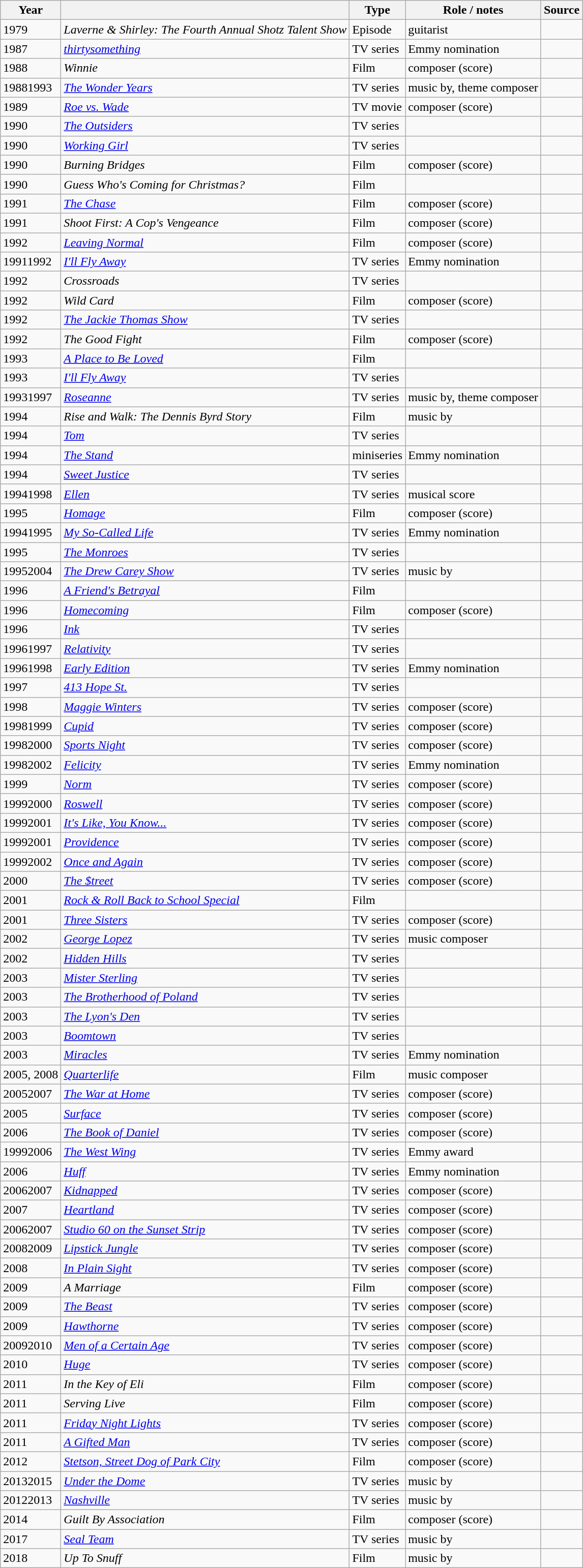<table class="wikitable plainrowheaders sortable">
<tr>
<th scope="col">Year</th>
<th scope="col"></th>
<th scope="col">Type</th>
<th scope="col">Role / notes</th>
<th class="unsortable">Source</th>
</tr>
<tr>
<td>1979</td>
<td><em>Laverne & Shirley: The Fourth Annual Shotz Talent Show </em></td>
<td>Episode</td>
<td>guitarist</td>
<td></td>
</tr>
<tr>
<td>1987</td>
<td><em><a href='#'>thirtysomething</a></em></td>
<td>TV series</td>
<td>Emmy nomination</td>
<td></td>
</tr>
<tr>
<td>1988</td>
<td><em>Winnie</em></td>
<td>Film</td>
<td>composer (score)</td>
<td></td>
</tr>
<tr>
<td>19881993</td>
<td><em><a href='#'>The Wonder Years</a></em></td>
<td>TV series</td>
<td>music by, theme composer</td>
<td></td>
</tr>
<tr>
<td>1989</td>
<td><em><a href='#'>Roe vs. Wade</a></em></td>
<td>TV movie</td>
<td>composer (score)</td>
<td></td>
</tr>
<tr>
<td>1990</td>
<td><em><a href='#'>The Outsiders</a></em></td>
<td>TV series</td>
<td></td>
<td></td>
</tr>
<tr>
<td>1990</td>
<td><em><a href='#'>Working Girl</a></em></td>
<td>TV series</td>
<td></td>
<td></td>
</tr>
<tr>
<td>1990</td>
<td><em>Burning Bridges</em></td>
<td>Film</td>
<td>composer (score)</td>
<td></td>
</tr>
<tr>
<td>1990</td>
<td><em>Guess Who's Coming for Christmas?</em></td>
<td>Film</td>
<td></td>
<td></td>
</tr>
<tr>
<td>1991</td>
<td><em><a href='#'>The Chase</a></em></td>
<td>Film</td>
<td>composer (score)</td>
<td></td>
</tr>
<tr>
<td>1991</td>
<td><em>Shoot First: A Cop's Vengeance</em></td>
<td>Film</td>
<td>composer (score)</td>
<td></td>
</tr>
<tr>
<td>1992</td>
<td><em><a href='#'>Leaving Normal</a></em></td>
<td>Film</td>
<td>composer (score)</td>
<td></td>
</tr>
<tr>
<td>19911992</td>
<td><em><a href='#'>I'll Fly Away</a></em></td>
<td>TV series</td>
<td>Emmy nomination</td>
<td></td>
</tr>
<tr>
<td>1992</td>
<td><em>Crossroads</em></td>
<td>TV series</td>
<td></td>
<td></td>
</tr>
<tr>
<td>1992</td>
<td><em>Wild Card</em></td>
<td>Film</td>
<td>composer (score)</td>
<td></td>
</tr>
<tr>
<td>1992</td>
<td><em><a href='#'>The Jackie Thomas Show</a></em></td>
<td>TV series</td>
<td></td>
<td></td>
</tr>
<tr>
<td>1992</td>
<td><em>The Good Fight</em></td>
<td>Film</td>
<td>composer (score)</td>
<td></td>
</tr>
<tr>
<td>1993</td>
<td><em><a href='#'>A Place to Be Loved</a></em></td>
<td>Film</td>
<td></td>
<td></td>
</tr>
<tr>
<td>1993</td>
<td><em><a href='#'>I'll Fly Away</a></em></td>
<td>TV series</td>
<td></td>
<td></td>
</tr>
<tr>
<td>19931997</td>
<td><em><a href='#'>Roseanne</a></em></td>
<td>TV series</td>
<td>music by, theme composer</td>
<td></td>
</tr>
<tr>
<td>1994</td>
<td><em>Rise and Walk: The Dennis Byrd Story</em></td>
<td>Film</td>
<td>music by</td>
<td></td>
</tr>
<tr>
<td>1994</td>
<td><em><a href='#'>Tom</a></em></td>
<td>TV series</td>
<td></td>
<td></td>
</tr>
<tr>
<td>1994</td>
<td><em><a href='#'>The Stand</a></em></td>
<td>miniseries</td>
<td>Emmy nomination</td>
<td></td>
</tr>
<tr>
<td>1994</td>
<td><em><a href='#'>Sweet Justice</a></em></td>
<td>TV series</td>
<td></td>
<td></td>
</tr>
<tr>
<td>19941998</td>
<td><em><a href='#'>Ellen</a></em></td>
<td>TV series</td>
<td>musical score</td>
<td></td>
</tr>
<tr>
<td>1995</td>
<td><em><a href='#'>Homage</a></em></td>
<td>Film</td>
<td>composer (score)</td>
<td></td>
</tr>
<tr>
<td>19941995</td>
<td><em><a href='#'>My So-Called Life</a></em></td>
<td>TV series</td>
<td>Emmy nomination</td>
<td></td>
</tr>
<tr>
<td>1995</td>
<td><em><a href='#'>The Monroes</a></em></td>
<td>TV series</td>
<td></td>
<td></td>
</tr>
<tr>
<td>19952004</td>
<td><em><a href='#'>The Drew Carey Show</a></em></td>
<td>TV series</td>
<td>music by</td>
<td></td>
</tr>
<tr>
<td>1996</td>
<td><em><a href='#'>A Friend's Betrayal</a></em></td>
<td>Film</td>
<td></td>
<td></td>
</tr>
<tr>
<td>1996</td>
<td><em><a href='#'>Homecoming</a></em></td>
<td>Film</td>
<td>composer (score)</td>
<td></td>
</tr>
<tr>
<td>1996</td>
<td><em><a href='#'>Ink</a></em></td>
<td>TV series</td>
<td></td>
<td></td>
</tr>
<tr>
<td>19961997</td>
<td><em><a href='#'>Relativity</a></em></td>
<td>TV series</td>
<td></td>
<td></td>
</tr>
<tr>
<td>19961998</td>
<td><em><a href='#'>Early Edition</a></em></td>
<td>TV series</td>
<td>Emmy nomination</td>
<td></td>
</tr>
<tr>
<td>1997</td>
<td><em><a href='#'>413 Hope St.</a></em></td>
<td>TV series</td>
<td></td>
<td></td>
</tr>
<tr>
<td>1998</td>
<td><em><a href='#'>Maggie Winters</a></em></td>
<td>TV series</td>
<td>composer (score)</td>
<td></td>
</tr>
<tr>
<td>19981999</td>
<td><em><a href='#'>Cupid</a></em></td>
<td>TV series</td>
<td>composer (score)</td>
<td></td>
</tr>
<tr>
<td>19982000</td>
<td><em><a href='#'>Sports Night</a></em></td>
<td>TV series</td>
<td>composer (score)</td>
<td></td>
</tr>
<tr>
<td>19982002</td>
<td><em><a href='#'>Felicity</a></em></td>
<td>TV series</td>
<td>Emmy nomination</td>
<td></td>
</tr>
<tr>
<td>1999</td>
<td><em><a href='#'>Norm</a></em></td>
<td>TV series</td>
<td>composer (score)</td>
<td></td>
</tr>
<tr>
<td>19992000</td>
<td><em><a href='#'>Roswell</a></em></td>
<td>TV series</td>
<td>composer (score)</td>
<td></td>
</tr>
<tr>
<td>19992001</td>
<td><em><a href='#'>It's Like, You Know...</a></em></td>
<td>TV series</td>
<td>composer (score)</td>
<td></td>
</tr>
<tr>
<td>19992001</td>
<td><em><a href='#'>Providence</a></em></td>
<td>TV series</td>
<td>composer (score)</td>
<td></td>
</tr>
<tr>
<td>19992002</td>
<td><em><a href='#'>Once and Again</a></em></td>
<td>TV series</td>
<td>composer (score)</td>
<td></td>
</tr>
<tr>
<td>2000</td>
<td><em><a href='#'>The $treet</a></em></td>
<td>TV series</td>
<td>composer (score)</td>
<td></td>
</tr>
<tr>
<td>2001</td>
<td><em><a href='#'>Rock & Roll Back to School Special</a></em></td>
<td>Film</td>
<td></td>
<td></td>
</tr>
<tr>
<td>2001</td>
<td><em><a href='#'>Three Sisters</a></em></td>
<td>TV series</td>
<td>composer (score)</td>
<td></td>
</tr>
<tr>
<td>2002</td>
<td><em><a href='#'>George Lopez</a></em></td>
<td>TV series</td>
<td>music composer</td>
<td></td>
</tr>
<tr>
<td>2002</td>
<td><em><a href='#'>Hidden Hills</a></em></td>
<td>TV series</td>
<td></td>
<td></td>
</tr>
<tr>
<td>2003</td>
<td><em><a href='#'>Mister Sterling</a></em></td>
<td>TV series</td>
<td></td>
<td></td>
</tr>
<tr>
<td>2003</td>
<td><em><a href='#'>The Brotherhood of Poland</a></em></td>
<td>TV series</td>
<td></td>
<td></td>
</tr>
<tr>
<td>2003</td>
<td><em><a href='#'>The Lyon's Den</a></em></td>
<td>TV series</td>
<td></td>
<td></td>
</tr>
<tr>
<td>2003</td>
<td><em><a href='#'>Boomtown</a></em></td>
<td>TV series</td>
<td></td>
<td></td>
</tr>
<tr>
<td>2003</td>
<td><em><a href='#'>Miracles</a></em></td>
<td>TV series</td>
<td>Emmy nomination</td>
<td></td>
</tr>
<tr>
<td>2005, 2008</td>
<td><em><a href='#'>Quarterlife</a></em></td>
<td>Film</td>
<td>music composer</td>
<td></td>
</tr>
<tr>
<td>20052007</td>
<td><em><a href='#'>The War at Home</a></em></td>
<td>TV series</td>
<td>composer (score)</td>
<td></td>
</tr>
<tr>
<td>2005</td>
<td><em><a href='#'>Surface</a></em></td>
<td>TV series</td>
<td>composer (score)</td>
<td></td>
</tr>
<tr>
<td>2006</td>
<td><em><a href='#'>The Book of Daniel</a></em></td>
<td>TV series</td>
<td>composer (score)</td>
<td></td>
</tr>
<tr>
<td>19992006</td>
<td><em><a href='#'>The West Wing</a></em></td>
<td>TV series</td>
<td>Emmy award</td>
<td></td>
</tr>
<tr>
<td>2006</td>
<td><em><a href='#'>Huff</a></em></td>
<td>TV series</td>
<td>Emmy nomination</td>
<td></td>
</tr>
<tr>
<td>20062007</td>
<td><em><a href='#'>Kidnapped</a></em></td>
<td>TV series</td>
<td>composer (score)</td>
<td></td>
</tr>
<tr>
<td>2007</td>
<td><em><a href='#'>Heartland</a></em></td>
<td>TV series</td>
<td>composer (score)</td>
<td></td>
</tr>
<tr>
<td>20062007</td>
<td><em><a href='#'>Studio 60 on the Sunset Strip</a></em></td>
<td>TV series</td>
<td>composer (score)</td>
<td></td>
</tr>
<tr>
<td>20082009</td>
<td><em><a href='#'>Lipstick Jungle</a></em></td>
<td>TV series</td>
<td>composer (score)</td>
<td></td>
</tr>
<tr>
<td>2008</td>
<td><em><a href='#'>In Plain Sight</a></em></td>
<td>TV series</td>
<td>composer (score)</td>
<td></td>
</tr>
<tr>
<td>2009</td>
<td><em>A Marriage</em></td>
<td>Film</td>
<td>composer (score)</td>
<td></td>
</tr>
<tr>
<td>2009</td>
<td><em><a href='#'>The Beast</a></em></td>
<td>TV series</td>
<td>composer (score)</td>
<td></td>
</tr>
<tr>
<td>2009</td>
<td><em><a href='#'>Hawthorne</a></em></td>
<td>TV series</td>
<td>composer (score)</td>
<td></td>
</tr>
<tr>
<td>20092010</td>
<td><em><a href='#'>Men of a Certain Age</a></em></td>
<td>TV series</td>
<td>composer (score)</td>
<td></td>
</tr>
<tr>
<td>2010</td>
<td><em><a href='#'>Huge</a></em></td>
<td>TV series</td>
<td>composer (score)</td>
<td></td>
</tr>
<tr>
<td>2011</td>
<td><em>In the Key of Eli</em></td>
<td>Film</td>
<td>composer (score)</td>
<td></td>
</tr>
<tr>
<td>2011</td>
<td><em>Serving Live</em></td>
<td>Film</td>
<td>composer (score)</td>
<td></td>
</tr>
<tr>
<td>2011</td>
<td><em><a href='#'>Friday Night Lights</a></em></td>
<td>TV series</td>
<td>composer (score)</td>
<td></td>
</tr>
<tr>
<td>2011</td>
<td><em><a href='#'>A Gifted Man</a></em></td>
<td>TV series</td>
<td>composer (score)</td>
<td></td>
</tr>
<tr>
<td>2012</td>
<td><em><a href='#'>Stetson, Street Dog of Park City</a></em></td>
<td>Film</td>
<td>composer (score)</td>
<td></td>
</tr>
<tr>
<td>20132015</td>
<td><em><a href='#'>Under the Dome</a></em></td>
<td>TV series</td>
<td>music by</td>
<td></td>
</tr>
<tr>
<td>20122013</td>
<td><em><a href='#'>Nashville</a></em></td>
<td>TV series</td>
<td>music by</td>
<td></td>
</tr>
<tr>
<td>2014</td>
<td><em>Guilt By Association</em></td>
<td>Film</td>
<td>composer (score)</td>
<td></td>
</tr>
<tr>
<td>2017</td>
<td><em><a href='#'>Seal Team</a></em></td>
<td>TV series</td>
<td>music by</td>
<td></td>
</tr>
<tr>
<td>2018</td>
<td><em>Up To Snuff</em></td>
<td>Film</td>
<td>music by</td>
<td></td>
</tr>
</table>
